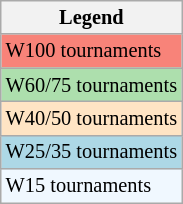<table class=wikitable style="font-size:85%">
<tr>
<th>Legend</th>
</tr>
<tr style="background:#f88379;">
<td>W100 tournaments</td>
</tr>
<tr style="background:#addfad;">
<td>W60/75 tournaments</td>
</tr>
<tr style="background:#ffe4c4;">
<td>W40/50 tournaments</td>
</tr>
<tr style="background:lightblue;">
<td>W25/35 tournaments</td>
</tr>
<tr style="background:#f0f8ff;">
<td>W15 tournaments</td>
</tr>
</table>
